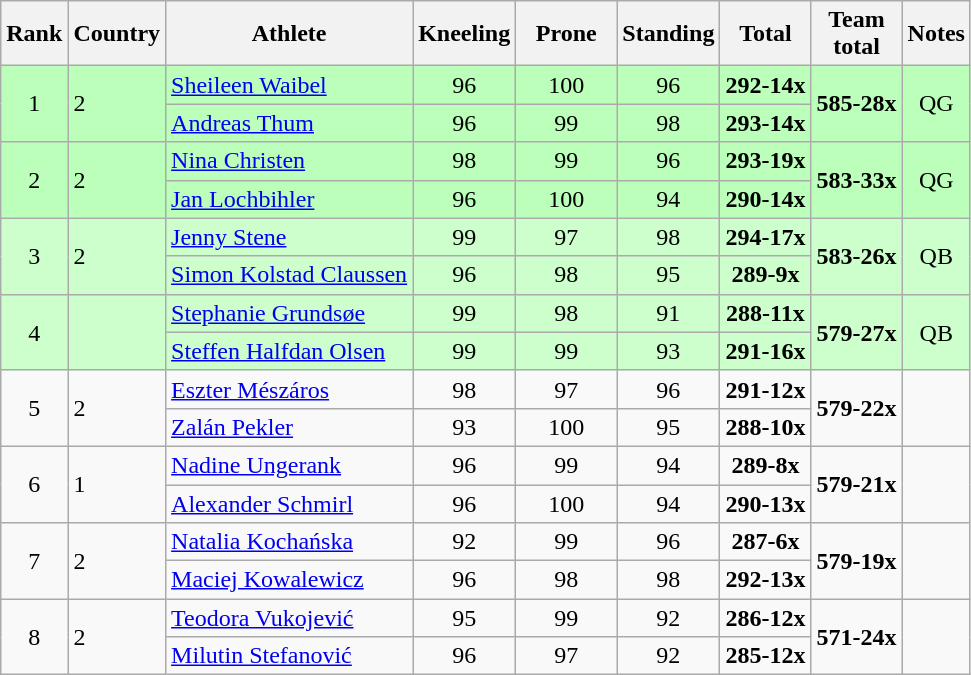<table class="wikitable sortable" style="text-align:center">
<tr>
<th>Rank</th>
<th>Country</th>
<th>Athlete</th>
<th width="60px">Kneeling</th>
<th width="60px">Prone</th>
<th width="60px">Standing</th>
<th>Total</th>
<th>Team<br>total</th>
<th>Notes</th>
</tr>
<tr bgcolor=bbffbb>
<td rowspan=2>1</td>
<td rowspan=2 align=left> 2</td>
<td align=left><a href='#'>Sheileen Waibel</a></td>
<td>96</td>
<td>100</td>
<td>96</td>
<td><strong>292-14x</strong></td>
<td rowspan=2><strong>585-28x</strong></td>
<td rowspan=2>QG</td>
</tr>
<tr bgcolor=bbffbb>
<td align=left><a href='#'>Andreas Thum</a></td>
<td>96</td>
<td>99</td>
<td>98</td>
<td><strong>293-14x</strong></td>
</tr>
<tr bgcolor=bbffbb>
<td rowspan=2>2</td>
<td rowspan=2 align=left> 2</td>
<td align=left><a href='#'>Nina Christen</a></td>
<td>98</td>
<td>99</td>
<td>96</td>
<td><strong>293-19x</strong></td>
<td rowspan=2><strong>583-33x</strong></td>
<td rowspan=2>QG</td>
</tr>
<tr bgcolor=bbffbb>
<td align=left><a href='#'>Jan Lochbihler</a></td>
<td>96</td>
<td>100</td>
<td>94</td>
<td><strong>290-14x</strong></td>
</tr>
<tr bgcolor=ccffcc>
<td rowspan=2>3</td>
<td rowspan=2 align=left> 2</td>
<td align=left><a href='#'>Jenny Stene</a></td>
<td>99</td>
<td>97</td>
<td>98</td>
<td><strong>294-17x</strong></td>
<td rowspan=2><strong>583-26x</strong></td>
<td rowspan=2>QB</td>
</tr>
<tr bgcolor=ccffcc>
<td align=left><a href='#'>Simon Kolstad Claussen</a></td>
<td>96</td>
<td>98</td>
<td>95</td>
<td><strong>289-9x</strong></td>
</tr>
<tr bgcolor=ccffcc>
<td rowspan=2>4</td>
<td rowspan=2 align=left></td>
<td align=left><a href='#'>Stephanie Grundsøe</a></td>
<td>99</td>
<td>98</td>
<td>91</td>
<td><strong>288-11x</strong></td>
<td rowspan=2><strong>579-27x</strong></td>
<td rowspan=2>QB</td>
</tr>
<tr bgcolor=ccffcc>
<td align=left><a href='#'>Steffen Halfdan Olsen</a></td>
<td>99</td>
<td>99</td>
<td>93</td>
<td><strong>291-16x</strong></td>
</tr>
<tr>
<td rowspan=2>5</td>
<td rowspan=2 align=left> 2</td>
<td align=left><a href='#'>Eszter Mészáros</a></td>
<td>98</td>
<td>97</td>
<td>96</td>
<td><strong>291-12x</strong></td>
<td rowspan=2><strong>579-22x</strong></td>
<td rowspan=2></td>
</tr>
<tr>
<td align=left><a href='#'>Zalán Pekler</a></td>
<td>93</td>
<td>100</td>
<td>95</td>
<td><strong>288-10x</strong></td>
</tr>
<tr>
<td rowspan=2>6</td>
<td rowspan=2 align=left> 1</td>
<td align=left><a href='#'>Nadine Ungerank</a></td>
<td>96</td>
<td>99</td>
<td>94</td>
<td><strong>289-8x</strong></td>
<td rowspan=2><strong>579-21x</strong></td>
<td rowspan=2></td>
</tr>
<tr>
<td align=left><a href='#'>Alexander Schmirl</a></td>
<td>96</td>
<td>100</td>
<td>94</td>
<td><strong>290-13x</strong></td>
</tr>
<tr>
<td rowspan=2>7</td>
<td rowspan=2 align=left> 2</td>
<td align=left><a href='#'>Natalia Kochańska</a></td>
<td>92</td>
<td>99</td>
<td>96</td>
<td><strong>287-6x</strong></td>
<td rowspan=2><strong>579-19x</strong></td>
<td rowspan=2></td>
</tr>
<tr>
<td align=left><a href='#'>Maciej Kowalewicz</a></td>
<td>96</td>
<td>98</td>
<td>98</td>
<td><strong>292-13x</strong></td>
</tr>
<tr>
<td rowspan=2>8</td>
<td rowspan=2 align=left> 2</td>
<td align=left><a href='#'>Teodora Vukojević</a></td>
<td>95</td>
<td>99</td>
<td>92</td>
<td><strong>286-12x</strong></td>
<td rowspan=2><strong>571-24x</strong></td>
<td rowspan=2></td>
</tr>
<tr>
<td align=left><a href='#'>Milutin Stefanović</a></td>
<td>96</td>
<td>97</td>
<td>92</td>
<td><strong>285-12x</strong></td>
</tr>
</table>
